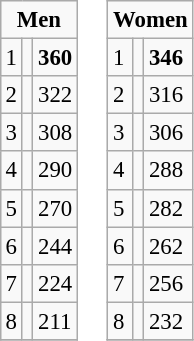<table style="margin:1em auto;">
<tr valign="top">
<td><br><table class="wikitable" style="font-size: 95%">
<tr>
<td colspan="3" style="text-align:center;"><strong>Men</strong></td>
</tr>
<tr>
<td>1</td>
<td align="left"><strong></strong></td>
<td><strong>360</strong></td>
</tr>
<tr>
<td>2</td>
<td align="left"></td>
<td>322</td>
</tr>
<tr>
<td>3</td>
<td align="left"></td>
<td>308</td>
</tr>
<tr>
<td>4</td>
<td align="left"></td>
<td>290</td>
</tr>
<tr>
<td>5</td>
<td style="text-align:left;"></td>
<td>270</td>
</tr>
<tr>
<td>6</td>
<td align="left"></td>
<td>244</td>
</tr>
<tr>
<td>7</td>
<td align="left"></td>
<td>224</td>
</tr>
<tr>
<td>8</td>
<td align="left"></td>
<td>211</td>
</tr>
<tr>
</tr>
</table>
</td>
<td><br><table class="wikitable" style="font-size: 95%">
<tr>
<td colspan="3" style="text-align:center;"><strong>Women</strong></td>
</tr>
<tr>
<td>1</td>
<td align="left"><strong></strong></td>
<td><strong>346</strong></td>
</tr>
<tr>
<td>2</td>
<td align="left"></td>
<td>316</td>
</tr>
<tr>
<td>3</td>
<td align="left"></td>
<td>306</td>
</tr>
<tr>
<td>4</td>
<td style="text-align:left;"></td>
<td>288</td>
</tr>
<tr>
<td>5</td>
<td style="text-align:left;"></td>
<td>282</td>
</tr>
<tr>
<td>6</td>
<td align="left"></td>
<td>262</td>
</tr>
<tr>
<td>7</td>
<td align="left"></td>
<td>256</td>
</tr>
<tr>
<td>8</td>
<td align="left"></td>
<td>232</td>
</tr>
<tr>
</tr>
</table>
</td>
<td></td>
</tr>
</table>
